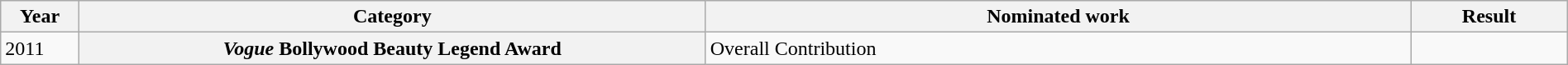<table class="wikitable sortable plainrowheaders" style="width:100%;">
<tr>
<th scope="col" style="width:5%;">Year</th>
<th scope="col" style="width:40%;">Category</th>
<th scope="col" style="width:45%;">Nominated work</th>
<th scope="col" style="width:10%;">Result</th>
</tr>
<tr>
<td>2011</td>
<th scope="row"><em>Vogue</em> Bollywood Beauty Legend Award</th>
<td>Overall Contribution</td>
<td></td>
</tr>
</table>
